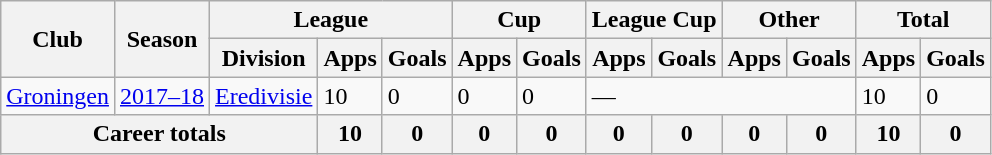<table class="wikitable" text-align: center">
<tr>
<th rowspan=2>Club</th>
<th rowspan=2>Season</th>
<th colspan=3>League</th>
<th colspan=2>Cup</th>
<th colspan=2>League Cup</th>
<th colspan=2>Other</th>
<th colspan=2>Total</th>
</tr>
<tr>
<th>Division</th>
<th>Apps</th>
<th>Goals</th>
<th>Apps</th>
<th>Goals</th>
<th>Apps</th>
<th>Goals</th>
<th>Apps</th>
<th>Goals</th>
<th>Apps</th>
<th>Goals</th>
</tr>
<tr>
<td><a href='#'>Groningen</a></td>
<td><a href='#'>2017–18</a></td>
<td><a href='#'>Eredivisie</a></td>
<td>10</td>
<td>0</td>
<td>0</td>
<td>0</td>
<td colspan=4>—</td>
<td>10</td>
<td>0</td>
</tr>
<tr>
<th colspan=3>Career totals</th>
<th>10</th>
<th>0</th>
<th>0</th>
<th>0</th>
<th>0</th>
<th>0</th>
<th>0</th>
<th>0</th>
<th>10</th>
<th>0</th>
</tr>
</table>
